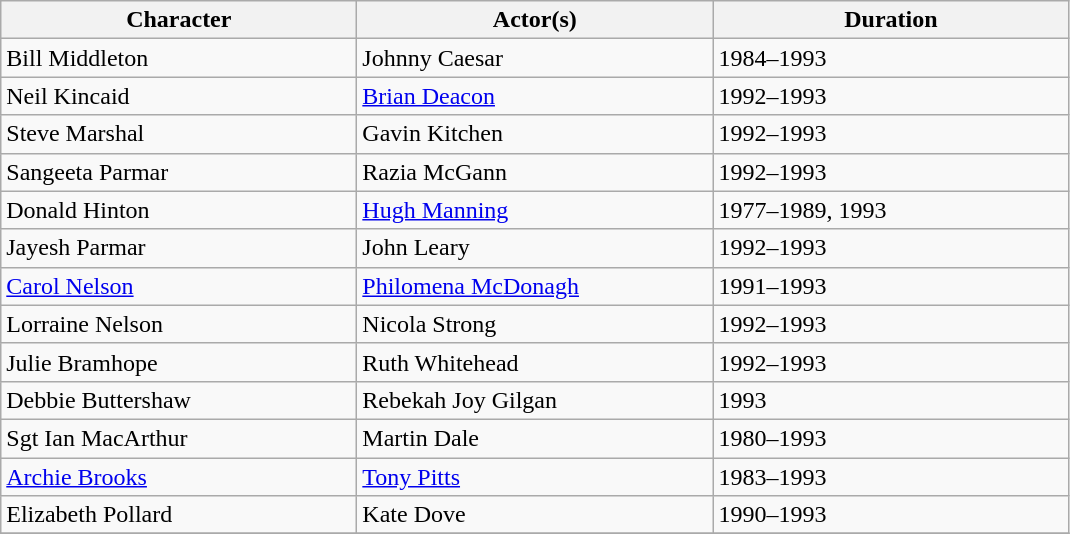<table class="wikitable">
<tr>
<th scope="col" width="230">Character</th>
<th scope="col" width="230">Actor(s)</th>
<th scope="col" width="230">Duration</th>
</tr>
<tr>
<td>Bill Middleton</td>
<td>Johnny Caesar</td>
<td>1984–1993</td>
</tr>
<tr>
<td>Neil Kincaid</td>
<td><a href='#'>Brian Deacon</a></td>
<td>1992–1993</td>
</tr>
<tr>
<td>Steve Marshal</td>
<td>Gavin Kitchen</td>
<td>1992–1993</td>
</tr>
<tr>
<td>Sangeeta Parmar</td>
<td>Razia McGann</td>
<td>1992–1993</td>
</tr>
<tr>
<td>Donald Hinton</td>
<td><a href='#'>Hugh Manning</a></td>
<td>1977–1989, 1993</td>
</tr>
<tr>
<td>Jayesh Parmar</td>
<td>John Leary</td>
<td>1992–1993</td>
</tr>
<tr>
<td><a href='#'>Carol Nelson</a></td>
<td><a href='#'>Philomena McDonagh</a></td>
<td>1991–1993</td>
</tr>
<tr>
<td>Lorraine Nelson</td>
<td>Nicola Strong</td>
<td>1992–1993</td>
</tr>
<tr>
<td>Julie Bramhope</td>
<td>Ruth Whitehead</td>
<td>1992–1993</td>
</tr>
<tr>
<td>Debbie Buttershaw</td>
<td>Rebekah Joy Gilgan</td>
<td>1993</td>
</tr>
<tr>
<td>Sgt Ian MacArthur</td>
<td>Martin Dale</td>
<td>1980–1993</td>
</tr>
<tr>
<td><a href='#'>Archie Brooks</a></td>
<td><a href='#'>Tony Pitts</a></td>
<td>1983–1993</td>
</tr>
<tr>
<td>Elizabeth Pollard</td>
<td>Kate Dove</td>
<td>1990–1993</td>
</tr>
<tr>
</tr>
</table>
